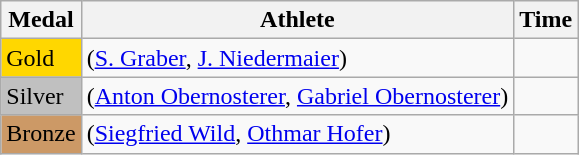<table class="wikitable">
<tr>
<th>Medal</th>
<th>Athlete</th>
<th>Time</th>
</tr>
<tr>
<td bgcolor="gold">Gold</td>
<td> (<a href='#'>S. Graber</a>, <a href='#'>J. Niedermaier</a>)</td>
<td></td>
</tr>
<tr>
<td bgcolor="silver">Silver</td>
<td> (<a href='#'>Anton Obernosterer</a>, <a href='#'>Gabriel Obernosterer</a>)</td>
<td></td>
</tr>
<tr>
<td bgcolor="CC9966">Bronze</td>
<td> (<a href='#'>Siegfried Wild</a>, <a href='#'>Othmar Hofer</a>)</td>
<td></td>
</tr>
</table>
